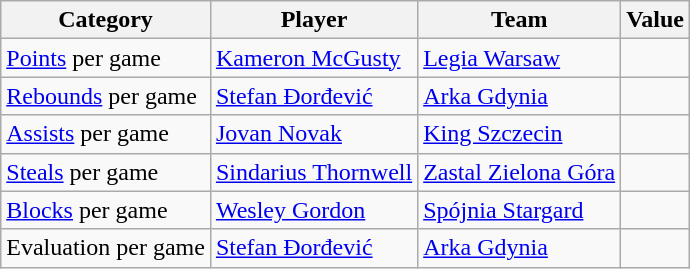<table class="wikitable" style="text-align:left">
<tr>
<th>Category</th>
<th>Player</th>
<th>Team</th>
<th>Value</th>
</tr>
<tr>
<td><a href='#'>Points</a> per game</td>
<td> <a href='#'>Kameron McGusty</a></td>
<td><a href='#'>Legia Warsaw</a></td>
<td></td>
</tr>
<tr>
<td><a href='#'>Rebounds</a> per game</td>
<td> <a href='#'>Stefan Đorđević</a></td>
<td><a href='#'>Arka Gdynia</a></td>
<td></td>
</tr>
<tr>
<td><a href='#'>Assists</a> per game</td>
<td> <a href='#'>Jovan Novak</a></td>
<td><a href='#'>King Szczecin</a></td>
<td></td>
</tr>
<tr>
<td><a href='#'>Steals</a> per game</td>
<td> <a href='#'>Sindarius Thornwell</a></td>
<td><a href='#'>Zastal Zielona Góra</a></td>
<td></td>
</tr>
<tr>
<td><a href='#'>Blocks</a> per game</td>
<td> <a href='#'>Wesley Gordon</a></td>
<td><a href='#'>Spójnia Stargard</a></td>
<td></td>
</tr>
<tr>
<td>Evaluation per game</td>
<td> <a href='#'>Stefan Đorđević</a></td>
<td><a href='#'>Arka Gdynia</a></td>
<td></td>
</tr>
</table>
